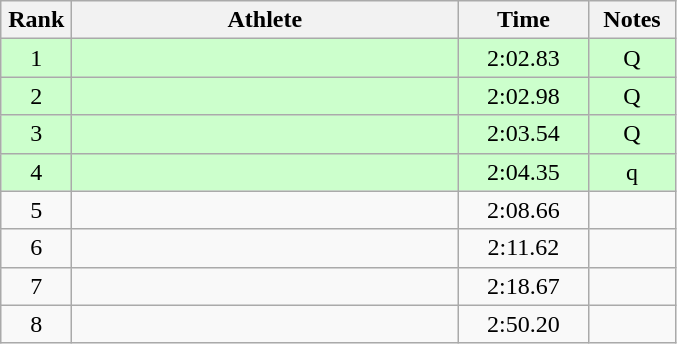<table class="wikitable" style="text-align:center">
<tr>
<th width=40>Rank</th>
<th width=250>Athlete</th>
<th width=80>Time</th>
<th width=50>Notes</th>
</tr>
<tr bgcolor=ccffcc>
<td>1</td>
<td align=left></td>
<td>2:02.83</td>
<td>Q</td>
</tr>
<tr bgcolor=ccffcc>
<td>2</td>
<td align=left></td>
<td>2:02.98</td>
<td>Q</td>
</tr>
<tr bgcolor=ccffcc>
<td>3</td>
<td align=left></td>
<td>2:03.54</td>
<td>Q</td>
</tr>
<tr bgcolor=ccffcc>
<td>4</td>
<td align=left></td>
<td>2:04.35</td>
<td>q</td>
</tr>
<tr>
<td>5</td>
<td align=left></td>
<td>2:08.66</td>
<td></td>
</tr>
<tr>
<td>6</td>
<td align=left></td>
<td>2:11.62</td>
<td></td>
</tr>
<tr>
<td>7</td>
<td align=left></td>
<td>2:18.67</td>
<td></td>
</tr>
<tr>
<td>8</td>
<td align=left></td>
<td>2:50.20</td>
<td></td>
</tr>
</table>
